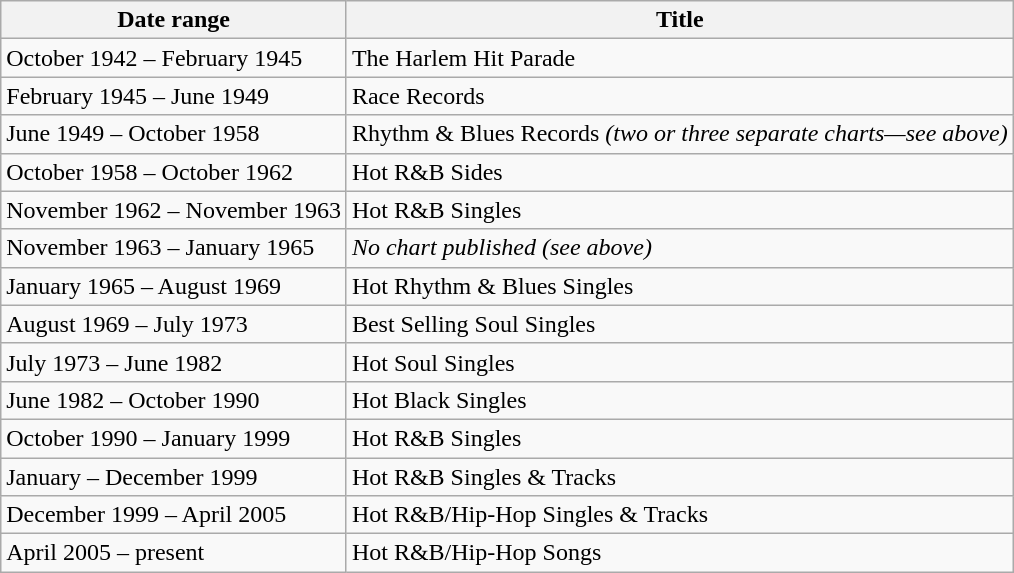<table class="wikitable">
<tr>
<th>Date range</th>
<th>Title</th>
</tr>
<tr>
<td>October 1942 – February 1945</td>
<td>The Harlem Hit Parade</td>
</tr>
<tr>
<td>February 1945 – June 1949</td>
<td>Race Records</td>
</tr>
<tr>
<td>June 1949 – October 1958</td>
<td>Rhythm & Blues Records <em>(two or three separate charts—see above)</em></td>
</tr>
<tr>
<td>October 1958 – October 1962</td>
<td>Hot R&B Sides</td>
</tr>
<tr>
<td>November 1962 – November 1963</td>
<td>Hot R&B Singles</td>
</tr>
<tr>
<td>November 1963 – January 1965</td>
<td><em>No chart published (see above)</em></td>
</tr>
<tr>
<td>January 1965 – August 1969</td>
<td>Hot Rhythm & Blues Singles</td>
</tr>
<tr>
<td>August 1969 – July 1973</td>
<td>Best Selling Soul Singles</td>
</tr>
<tr>
<td>July 1973 – June 1982</td>
<td>Hot Soul Singles</td>
</tr>
<tr>
<td>June 1982 – October 1990</td>
<td>Hot Black Singles</td>
</tr>
<tr>
<td>October 1990 – January 1999</td>
<td>Hot R&B Singles</td>
</tr>
<tr>
<td>January – December 1999</td>
<td>Hot R&B Singles & Tracks</td>
</tr>
<tr>
<td>December 1999 – April 2005</td>
<td>Hot R&B/Hip-Hop Singles & Tracks</td>
</tr>
<tr>
<td>April 2005 – present</td>
<td>Hot R&B/Hip-Hop Songs</td>
</tr>
</table>
